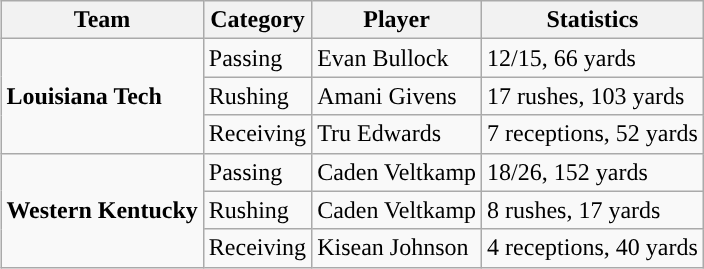<table class="wikitable" style="float: right;">
<tr>
<th>Team</th>
<th>Category</th>
<th>Player</th>
<th>Statistics</th>
</tr>
<tr>
<td rowspan=3><strong>Louisiana Tech</strong></td>
<td>Passing</td>
<td>Evan Bullock</td>
<td>12/15, 66 yards</td>
</tr>
<tr>
<td>Rushing</td>
<td>Amani Givens</td>
<td>17 rushes, 103 yards</td>
</tr>
<tr>
<td>Receiving</td>
<td>Tru Edwards</td>
<td>7 receptions, 52 yards</td>
</tr>
<tr>
<td rowspan=3><strong>Western Kentucky</strong></td>
<td>Passing</td>
<td>Caden Veltkamp</td>
<td>18/26, 152 yards</td>
</tr>
<tr>
<td>Rushing</td>
<td>Caden Veltkamp</td>
<td>8 rushes, 17 yards</td>
</tr>
<tr>
<td>Receiving</td>
<td>Kisean Johnson</td>
<td>4 receptions, 40 yards</td>
</tr>
</table>
